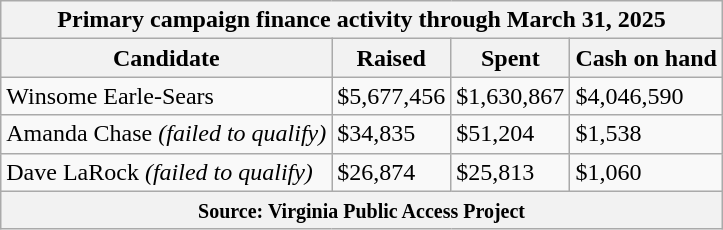<table class="wikitable sortable">
<tr>
<th colspan=4>Primary campaign finance activity through March 31, 2025</th>
</tr>
<tr style="text-align:center;">
<th>Candidate</th>
<th>Raised</th>
<th>Spent</th>
<th>Cash on hand</th>
</tr>
<tr>
<td>Winsome Earle-Sears</td>
<td>$5,677,456</td>
<td>$1,630,867</td>
<td>$4,046,590</td>
</tr>
<tr>
<td>Amanda Chase <em>(failed to qualify)</em></td>
<td>$34,835</td>
<td>$51,204</td>
<td>$1,538</td>
</tr>
<tr>
<td>Dave LaRock <em>(failed to qualify)</em></td>
<td>$26,874</td>
<td>$25,813</td>
<td>$1,060</td>
</tr>
<tr>
<th colspan="4"><small>Source: Virginia Public Access Project</small></th>
</tr>
</table>
